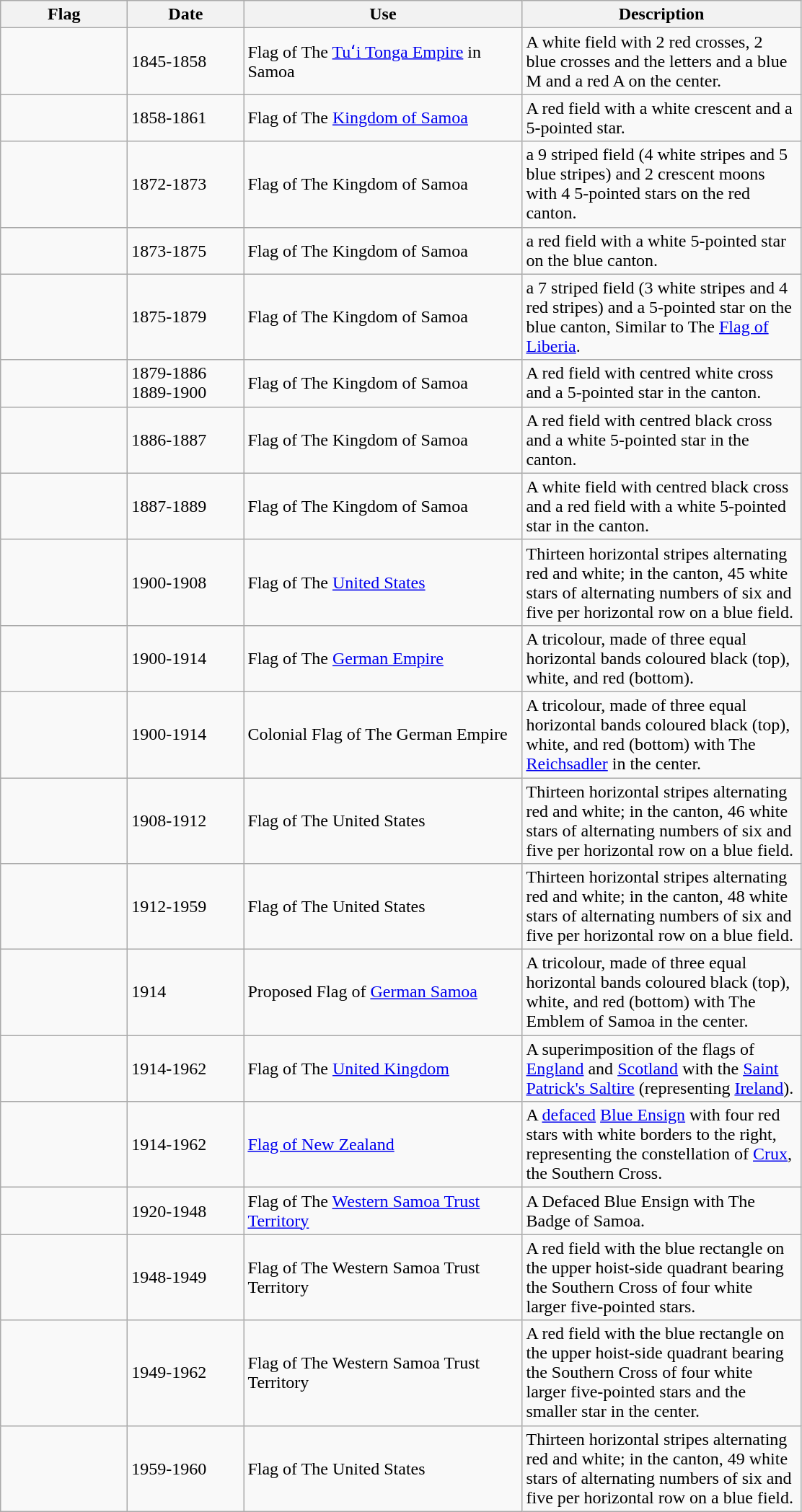<table class="wikitable">
<tr>
<th style="width:110px;">Flag</th>
<th style="width:100px;">Date</th>
<th style="width:250px;">Use</th>
<th style="width:250px;">Description</th>
</tr>
<tr>
<td></td>
<td>1845-1858</td>
<td>Flag of The <a href='#'>Tuʻi Tonga Empire</a> in Samoa</td>
<td>A white field with 2 red crosses, 2 blue crosses and the letters and a blue M and a red A on the center.</td>
</tr>
<tr>
<td></td>
<td>1858-1861</td>
<td>Flag of The <a href='#'>Kingdom of Samoa</a></td>
<td>A red field with a white crescent and a 5-pointed star.</td>
</tr>
<tr>
<td></td>
<td>1872-1873</td>
<td>Flag of The Kingdom of Samoa</td>
<td>a 9 striped field (4 white stripes and 5 blue stripes) and 2 crescent moons with 4 5-pointed stars on the red canton.</td>
</tr>
<tr>
<td></td>
<td>1873-1875</td>
<td>Flag of The Kingdom of Samoa</td>
<td>a red field with a white 5-pointed star on the blue canton.</td>
</tr>
<tr>
<td></td>
<td>1875-1879</td>
<td>Flag of The Kingdom of Samoa</td>
<td>a 7 striped field (3 white stripes and 4 red stripes) and a 5-pointed star on the blue canton, Similar to The <a href='#'>Flag of Liberia</a>.</td>
</tr>
<tr>
<td></td>
<td>1879-1886<br>1889-1900</td>
<td>Flag of The Kingdom of Samoa</td>
<td>A red field with centred white cross and a 5-pointed star in the canton.</td>
</tr>
<tr>
<td></td>
<td>1886-1887</td>
<td>Flag of The Kingdom of Samoa</td>
<td>A red field with centred black cross and a white 5-pointed star in the canton.</td>
</tr>
<tr>
<td></td>
<td>1887-1889</td>
<td>Flag of The Kingdom of Samoa</td>
<td>A white field with centred black cross and a red field with a white 5-pointed star in the canton.</td>
</tr>
<tr>
<td></td>
<td>1900-1908</td>
<td>Flag of The <a href='#'>United States</a></td>
<td>Thirteen horizontal stripes alternating red and white; in the canton, 45 white stars of alternating numbers of six and five per horizontal row on a blue field.</td>
</tr>
<tr>
<td></td>
<td>1900-1914</td>
<td>Flag of The <a href='#'>German Empire</a></td>
<td>A tricolour, made of three equal horizontal bands coloured black (top), white, and red (bottom).</td>
</tr>
<tr>
<td></td>
<td>1900-1914</td>
<td>Colonial Flag of The German Empire</td>
<td>A tricolour, made of three equal horizontal bands coloured black (top), white, and red (bottom) with The <a href='#'>Reichsadler</a> in the center.</td>
</tr>
<tr>
<td></td>
<td>1908-1912</td>
<td>Flag of The United States</td>
<td>Thirteen horizontal stripes alternating red and white; in the canton, 46 white stars of alternating numbers of six and five per horizontal row on a blue field.</td>
</tr>
<tr>
<td></td>
<td>1912-1959</td>
<td>Flag of The United States</td>
<td>Thirteen horizontal stripes alternating red and white; in the canton, 48 white stars of alternating numbers of six and five per horizontal row on a blue field.</td>
</tr>
<tr>
<td></td>
<td>1914</td>
<td>Proposed Flag of <a href='#'>German Samoa</a></td>
<td>A tricolour, made of three equal horizontal bands coloured black (top), white, and red (bottom) with The Emblem of Samoa in the center.</td>
</tr>
<tr>
<td></td>
<td>1914-1962</td>
<td>Flag of The <a href='#'>United Kingdom</a></td>
<td>A superimposition of the flags of <a href='#'>England</a> and <a href='#'>Scotland</a> with the <a href='#'>Saint Patrick's Saltire</a> (representing <a href='#'>Ireland</a>).</td>
</tr>
<tr>
<td></td>
<td>1914-1962</td>
<td><a href='#'>Flag of New Zealand</a></td>
<td>A <a href='#'>defaced</a> <a href='#'>Blue Ensign</a> with four red stars with white borders to the right, representing the constellation of <a href='#'>Crux</a>, the Southern Cross.</td>
</tr>
<tr>
<td></td>
<td>1920-1948</td>
<td>Flag of The <a href='#'>Western Samoa Trust Territory</a></td>
<td>A Defaced Blue Ensign with The Badge of Samoa.</td>
</tr>
<tr>
<td></td>
<td>1948-1949</td>
<td>Flag of The Western Samoa Trust Territory</td>
<td>A red field with the blue rectangle on the upper hoist-side quadrant bearing the Southern Cross of four white larger five-pointed stars.</td>
</tr>
<tr>
<td></td>
<td>1949-1962</td>
<td>Flag of The Western Samoa Trust Territory</td>
<td>A red field with the blue rectangle on the upper hoist-side quadrant bearing the Southern Cross of four white larger five-pointed stars and the smaller star in the center.</td>
</tr>
<tr>
<td></td>
<td>1959-1960</td>
<td>Flag of The United States</td>
<td>Thirteen horizontal stripes alternating red and white; in the canton, 49 white stars of alternating numbers of six and five per horizontal row on a blue field.</td>
</tr>
</table>
